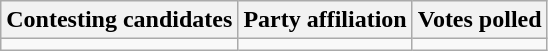<table class="wikitable sortable">
<tr>
<th>Contesting candidates</th>
<th>Party affiliation</th>
<th>Votes polled</th>
</tr>
<tr>
<td></td>
<td></td>
<td></td>
</tr>
</table>
